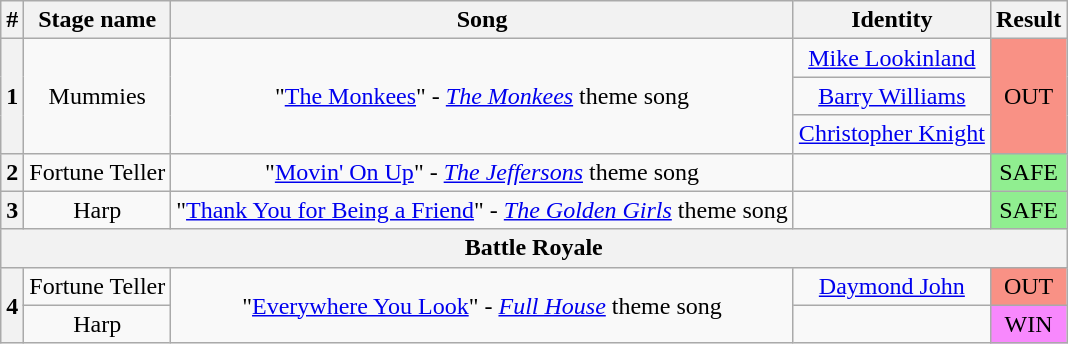<table class="wikitable plainrowheaders" style="text-align: center;">
<tr>
<th>#</th>
<th>Stage name</th>
<th>Song</th>
<th>Identity</th>
<th>Result</th>
</tr>
<tr>
<th rowspan="3">1</th>
<td rowspan="3">Mummies</td>
<td rowspan="3">"<a href='#'>The Monkees</a>" - <em><a href='#'>The Monkees</a></em> theme song</td>
<td><a href='#'>Mike Lookinland</a></td>
<td rowspan="3" bgcolor=#F99185>OUT</td>
</tr>
<tr>
<td><a href='#'>Barry Williams</a></td>
</tr>
<tr>
<td><a href='#'>Christopher Knight</a></td>
</tr>
<tr>
<th>2</th>
<td>Fortune Teller</td>
<td>"<a href='#'>Movin' On Up</a>" - <em><a href='#'>The Jeffersons</a></em> theme song</td>
<td></td>
<td bgcolor=lightgreen>SAFE</td>
</tr>
<tr>
<th>3</th>
<td>Harp</td>
<td>"<a href='#'>Thank You for Being a Friend</a>" - <em><a href='#'>The Golden Girls</a></em> theme song</td>
<td></td>
<td bgcolor=lightgreen>SAFE</td>
</tr>
<tr>
<th colspan=5>Battle Royale</th>
</tr>
<tr>
<th rowspan=2>4</th>
<td>Fortune Teller</td>
<td rowspan=2>"<a href='#'>Everywhere You Look</a>" - <em><a href='#'>Full House</a></em> theme song</td>
<td><a href='#'>Daymond John</a></td>
<td bgcolor=#F99185>OUT</td>
</tr>
<tr>
<td>Harp</td>
<td></td>
<td bgcolor="#F888FD">WIN</td>
</tr>
</table>
